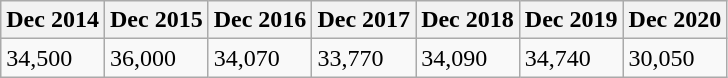<table class="wikitable">
<tr>
<th>Dec 2014</th>
<th>Dec 2015</th>
<th>Dec 2016</th>
<th>Dec 2017</th>
<th>Dec 2018</th>
<th>Dec 2019</th>
<th>Dec 2020</th>
</tr>
<tr>
<td>34,500</td>
<td>36,000</td>
<td>34,070</td>
<td>33,770</td>
<td>34,090</td>
<td>34,740</td>
<td>30,050</td>
</tr>
</table>
